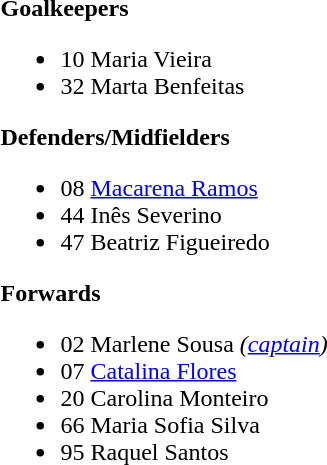<table style="vertical-align:top;">
<tr>
<td><strong>Goalkeepers</strong><br><ul><li>10  Maria Vieira</li><li>32  Marta Benfeitas</li></ul><strong>Defenders/Midfielders</strong><ul><li>08  <a href='#'>Macarena Ramos</a></li><li>44  Inês Severino</li><li>47  Beatriz Figueiredo</li></ul><strong>Forwards</strong><ul><li>02  Marlene Sousa <em>(<a href='#'>captain</a>)</em></li><li>07  <a href='#'>Catalina Flores</a></li><li>20  Carolina Monteiro</li><li>66  Maria Sofia Silva</li><li>95  Raquel Santos</li></ul></td>
</tr>
</table>
